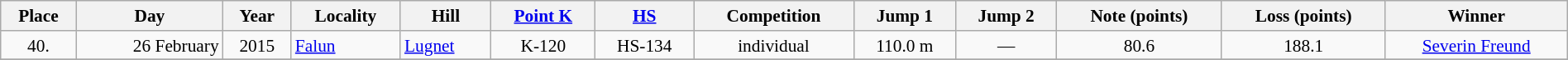<table width=100% class=wikitable style="font-size: 89%; text-align:center">
<tr>
<th>Place</th>
<th>Day</th>
<th>Year</th>
<th>Locality</th>
<th>Hill</th>
<th><a href='#'>Point K</a></th>
<th><a href='#'>HS</a></th>
<th>Competition</th>
<th>Jump 1</th>
<th>Jump 2</th>
<th>Note (points)</th>
<th>Loss (points)</th>
<th>Winner</th>
</tr>
<tr>
<td>40.</td>
<td align=right>26 February</td>
<td>2015</td>
<td align=left> <a href='#'>Falun</a></td>
<td align=left><a href='#'>Lugnet</a></td>
<td>K-120</td>
<td>HS-134</td>
<td>individual</td>
<td>110.0 m</td>
<td>—</td>
<td>80.6</td>
<td>188.1</td>
<td><a href='#'>Severin Freund</a></td>
</tr>
<tr>
</tr>
</table>
